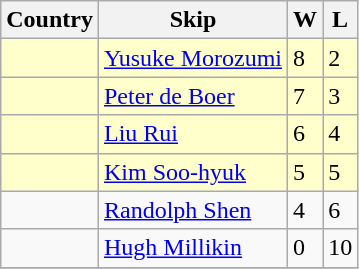<table class=wikitable>
<tr>
<th>Country</th>
<th>Skip</th>
<th>W</th>
<th>L</th>
</tr>
<tr bgcolor=#ffffcc>
<td></td>
<td><a href='#'>Yusuke Morozumi</a></td>
<td>8</td>
<td>2</td>
</tr>
<tr bgcolor=#ffffcc>
<td></td>
<td><a href='#'>Peter de Boer</a></td>
<td>7</td>
<td>3</td>
</tr>
<tr bgcolor=#ffffcc>
<td></td>
<td><a href='#'>Liu Rui</a></td>
<td>6</td>
<td>4</td>
</tr>
<tr bgcolor=#ffffcc>
<td></td>
<td><a href='#'>Kim Soo-hyuk</a></td>
<td>5</td>
<td>5</td>
</tr>
<tr>
<td></td>
<td><a href='#'>Randolph Shen</a></td>
<td>4</td>
<td>6</td>
</tr>
<tr>
<td></td>
<td><a href='#'>Hugh Millikin</a></td>
<td>0</td>
<td>10</td>
</tr>
<tr>
</tr>
</table>
